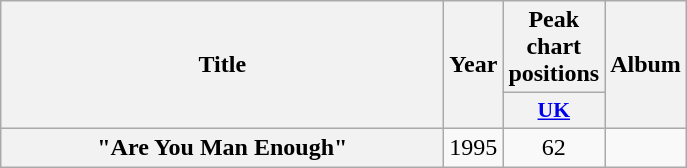<table class="wikitable plainrowheaders" style="text-align:center;" border="1">
<tr>
<th scope="col" rowspan="2" style="width:18em;">Title</th>
<th scope="col" rowspan="2">Year</th>
<th scope="col" colspan="1">Peak chart positions</th>
<th scope="col" rowspan="2">Album</th>
</tr>
<tr>
<th scope="col" style="width:3em;font-size:90%;"><a href='#'>UK</a><br></th>
</tr>
<tr>
<th scope="row">"Are You Man Enough"<br></th>
<td>1995</td>
<td>62</td>
<td></td>
</tr>
</table>
